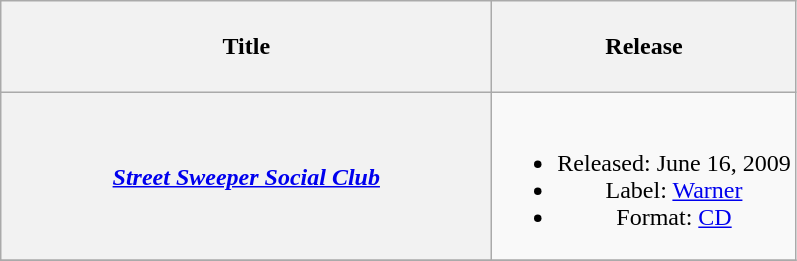<table class="wikitable plainrowheaders" style="text-align:center;">
<tr>
<th scope="col" rowspan="1" style="width:20em;"><br>Title<br><br></th>
<th scope="col" rowspan="1">Release</th>
</tr>
<tr>
<th scope="row"><em><a href='#'>Street Sweeper Social Club</a></em></th>
<td><br><ul><li>Released: June 16, 2009</li><li>Label: <a href='#'>Warner</a></li><li>Format: <a href='#'>CD</a></li></ul></td>
</tr>
<tr>
</tr>
</table>
